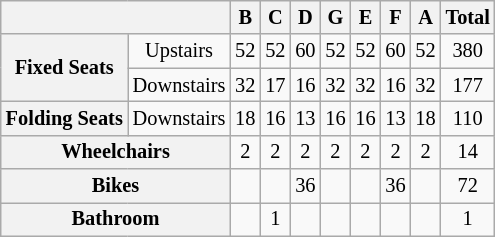<table class="wikitable" style="font-size:85%;text-align:center;">
<tr>
<th colspan=2></th>
<th>B</th>
<th>C</th>
<th>D</th>
<th>G</th>
<th>E</th>
<th>F</th>
<th>A</th>
<th>Total</th>
</tr>
<tr>
<th rowspan=2>Fixed Seats</th>
<td>Upstairs</td>
<td>52</td>
<td>52</td>
<td>60</td>
<td>52</td>
<td>52</td>
<td>60</td>
<td>52</td>
<td>380</td>
</tr>
<tr>
<td>Downstairs</td>
<td>32</td>
<td>17</td>
<td>16</td>
<td>32</td>
<td>32</td>
<td>16</td>
<td>32</td>
<td>177</td>
</tr>
<tr>
<th>Folding Seats</th>
<td>Downstairs</td>
<td>18</td>
<td>16</td>
<td>13</td>
<td>16</td>
<td>16</td>
<td>13</td>
<td>18</td>
<td>110</td>
</tr>
<tr>
<th colspan=2>Wheelchairs</th>
<td>2</td>
<td>2</td>
<td>2</td>
<td>2</td>
<td>2</td>
<td>2</td>
<td>2</td>
<td>14</td>
</tr>
<tr>
<th colspan=2>Bikes</th>
<td></td>
<td></td>
<td>36</td>
<td></td>
<td></td>
<td>36</td>
<td></td>
<td>72</td>
</tr>
<tr>
<th colspan=2>Bathroom</th>
<td></td>
<td>1</td>
<td></td>
<td></td>
<td></td>
<td></td>
<td></td>
<td>1</td>
</tr>
</table>
